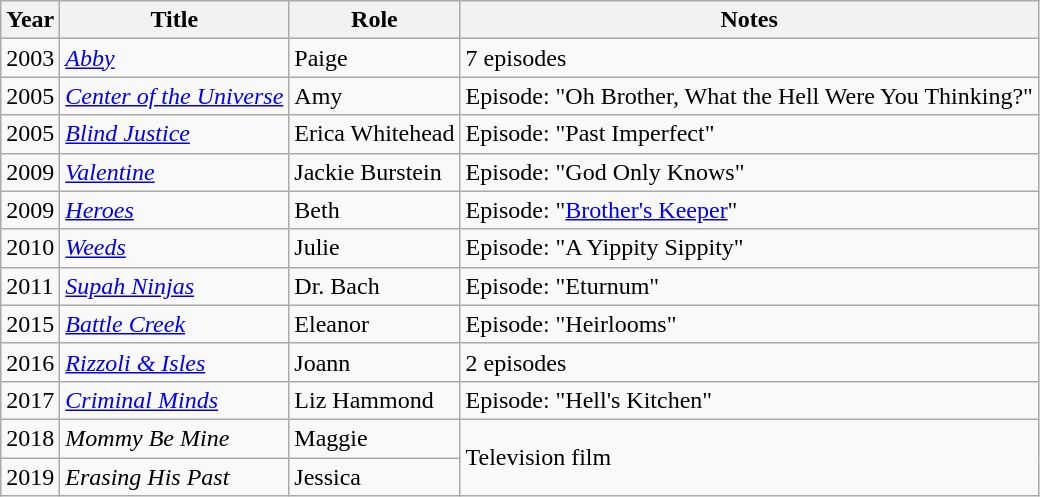<table class="wikitable sortable">
<tr>
<th>Year</th>
<th>Title</th>
<th>Role</th>
<th>Notes</th>
</tr>
<tr>
<td>2003</td>
<td><a href='#'><em>Abby</em></a></td>
<td>Paige</td>
<td>7 episodes</td>
</tr>
<tr>
<td>2005</td>
<td><a href='#'><em>Center of the Universe</em></a></td>
<td>Amy</td>
<td>Episode: "Oh Brother, What the Hell Were You Thinking?"</td>
</tr>
<tr>
<td>2005</td>
<td><a href='#'><em>Blind Justice</em></a></td>
<td>Erica Whitehead</td>
<td>Episode: "Past Imperfect"</td>
</tr>
<tr>
<td>2009</td>
<td><a href='#'><em>Valentine</em></a></td>
<td>Jackie Burstein</td>
<td>Episode: "God Only Knows"</td>
</tr>
<tr>
<td>2009</td>
<td><a href='#'><em>Heroes</em></a></td>
<td>Beth</td>
<td>Episode: "<a href='#'>Brother's Keeper</a>"</td>
</tr>
<tr>
<td>2010</td>
<td><a href='#'><em>Weeds</em></a></td>
<td>Julie</td>
<td>Episode: "A Yippity Sippity"</td>
</tr>
<tr>
<td>2011</td>
<td><em><a href='#'>Supah Ninjas</a></em></td>
<td>Dr. Bach</td>
<td>Episode: "Eturnum"</td>
</tr>
<tr>
<td>2015</td>
<td><a href='#'><em>Battle Creek</em></a></td>
<td>Eleanor</td>
<td>Episode: "Heirlooms"</td>
</tr>
<tr>
<td>2016</td>
<td><em><a href='#'>Rizzoli & Isles</a></em></td>
<td>Joann</td>
<td>2 episodes</td>
</tr>
<tr>
<td>2017</td>
<td><em><a href='#'>Criminal Minds</a></em></td>
<td>Liz Hammond</td>
<td>Episode: "Hell's Kitchen"</td>
</tr>
<tr>
<td>2018</td>
<td><em>Mommy Be Mine</em></td>
<td>Maggie</td>
<td rowspan="2">Television film</td>
</tr>
<tr>
<td>2019</td>
<td><em>Erasing His Past</em></td>
<td>Jessica</td>
</tr>
</table>
